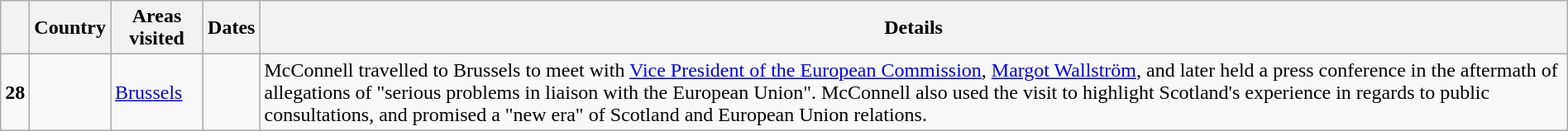<table class="wikitable sortable" style="margin: 1em auto 1em auto">
<tr>
<th></th>
<th>Country</th>
<th>Areas visited</th>
<th>Dates</th>
<th class="unsortable">Details</th>
</tr>
<tr>
<td rowspan=1><strong>28</strong></td>
<td></td>
<td><a href='#'>Brussels</a></td>
<td></td>
<td>McConnell travelled to Brussels to meet with <a href='#'>Vice President of the European Commission</a>, <a href='#'>Margot Wallström</a>, and later held a press conference in the aftermath of allegations of "serious problems in liaison with the European Union". McConnell also used the visit to highlight Scotland's experience in regards to public consultations, and promised a "new era" of Scotland and European Union relations.</td>
</tr>
</table>
